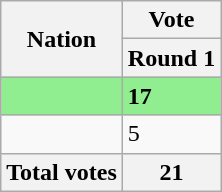<table class="wikitable"; text-align:center">
<tr>
<th rowspan="2">Nation</th>
<th colspan="2">Vote</th>
</tr>
<tr>
<th>Round 1</th>
</tr>
<tr style="background:#90ee90">
<td align=left><strong></strong></td>
<td><strong>17</strong></td>
</tr>
<tr>
<td align=left></td>
<td>5</td>
</tr>
<tr>
<th align=left>Total votes</th>
<th>21</th>
</tr>
</table>
